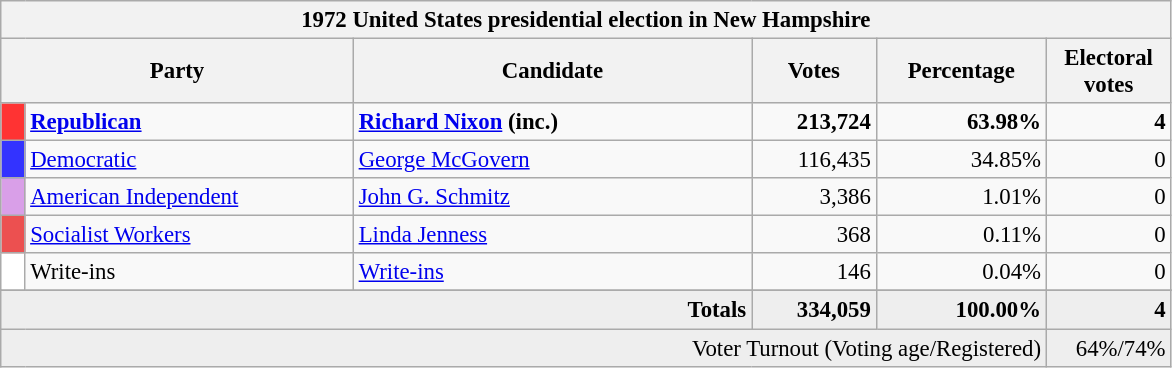<table class="wikitable" style="font-size: 95%;">
<tr>
<th colspan="6">1972 United States presidential election in New Hampshire</th>
</tr>
<tr>
<th colspan="2" style="width: 15em">Party</th>
<th style="width: 17em">Candidate</th>
<th style="width: 5em">Votes</th>
<th style="width: 7em">Percentage</th>
<th style="width: 5em">Electoral votes</th>
</tr>
<tr>
<th style="background-color:#FF3333; width: 3px"></th>
<td style="width: 130px"><strong><a href='#'>Republican</a></strong></td>
<td><strong><a href='#'>Richard Nixon</a> (inc.)</strong></td>
<td align="right"><strong>213,724</strong></td>
<td align="right"><strong>63.98%</strong></td>
<td align="right"><strong>4</strong></td>
</tr>
<tr>
<th style="background-color:#3333FF; width: 3px"></th>
<td style="width: 130px"><a href='#'>Democratic</a></td>
<td><a href='#'>George McGovern</a></td>
<td align="right">116,435</td>
<td align="right">34.85%</td>
<td align="right">0</td>
</tr>
<tr>
<th style="background-color:#D99FE8; width: 3px"></th>
<td style="width: 130px"><a href='#'>American Independent</a></td>
<td><a href='#'>John G. Schmitz</a></td>
<td align="right">3,386</td>
<td align="right">1.01%</td>
<td align="right">0</td>
</tr>
<tr>
<th style="background-color:#EC5050; width: 3px"></th>
<td style="width: 130px"><a href='#'>Socialist Workers</a></td>
<td><a href='#'>Linda Jenness</a></td>
<td align="right">368</td>
<td align="right">0.11%</td>
<td align="right">0</td>
</tr>
<tr>
<th style="background-color:#FFFFFF; width: 3px"></th>
<td style="width: 130px">Write-ins</td>
<td><a href='#'>Write-ins</a></td>
<td align="right">146</td>
<td align="right">0.04%</td>
<td align="right">0</td>
</tr>
<tr>
</tr>
<tr bgcolor="#EEEEEE">
<td colspan="3" align="right"><strong>Totals</strong></td>
<td align="right"><strong>334,059</strong></td>
<td align="right"><strong>100.00%</strong></td>
<td align="right"><strong>4</strong></td>
</tr>
<tr bgcolor="#EEEEEE">
<td colspan="5" align="right">Voter Turnout (Voting age/Registered)</td>
<td colspan="1" align="right">64%/74%</td>
</tr>
</table>
